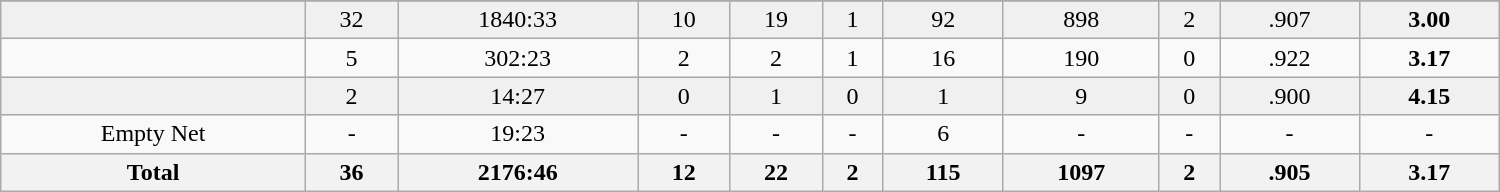<table class="wikitable sortable" width ="1000">
<tr align="center">
</tr>
<tr align="center" bgcolor="f0f0f0">
<td></td>
<td>32</td>
<td>1840:33</td>
<td>10</td>
<td>19</td>
<td>1</td>
<td>92</td>
<td>898</td>
<td>2</td>
<td>.907</td>
<td><strong>3.00</strong></td>
</tr>
<tr align="center" bgcolor="">
<td></td>
<td>5</td>
<td>302:23</td>
<td>2</td>
<td>2</td>
<td>1</td>
<td>16</td>
<td>190</td>
<td>0</td>
<td>.922</td>
<td><strong>3.17</strong></td>
</tr>
<tr align="center" bgcolor="f0f0f0">
<td></td>
<td>2</td>
<td>14:27</td>
<td>0</td>
<td>1</td>
<td>0</td>
<td>1</td>
<td>9</td>
<td>0</td>
<td>.900</td>
<td><strong>4.15</strong></td>
</tr>
<tr align="center" bgcolor="">
<td>Empty Net</td>
<td>-</td>
<td>19:23</td>
<td>-</td>
<td>-</td>
<td>-</td>
<td>6</td>
<td>-</td>
<td>-</td>
<td>-</td>
<td>-</td>
</tr>
<tr>
<th>Total</th>
<th>36</th>
<th>2176:46</th>
<th>12</th>
<th>22</th>
<th>2</th>
<th>115</th>
<th>1097</th>
<th>2</th>
<th>.905</th>
<th>3.17</th>
</tr>
</table>
